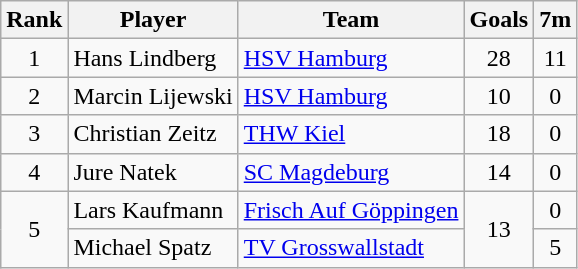<table class="wikitable sortable" style="text-align: left;">
<tr>
<th>Rank</th>
<th>Player</th>
<th>Team</th>
<th>Goals</th>
<th>7m</th>
</tr>
<tr>
<td align=center>1</td>
<td> Hans Lindberg</td>
<td><a href='#'>HSV Hamburg</a></td>
<td align=center>28</td>
<td align=center>11</td>
</tr>
<tr>
<td align=center>2</td>
<td> Marcin Lijewski</td>
<td><a href='#'>HSV Hamburg</a></td>
<td align=center>10</td>
<td align=center>0</td>
</tr>
<tr>
<td align=center>3</td>
<td> Christian Zeitz</td>
<td><a href='#'>THW Kiel</a></td>
<td align=center>18</td>
<td align=center>0</td>
</tr>
<tr>
<td align=center>4</td>
<td> Jure Natek</td>
<td><a href='#'>SC Magdeburg</a></td>
<td align=center>14</td>
<td align=center>0</td>
</tr>
<tr>
<td rowspan=2 align=center>5</td>
<td> Lars Kaufmann</td>
<td><a href='#'>Frisch Auf Göppingen</a></td>
<td rowspan=2 align=center>13</td>
<td align=center>0</td>
</tr>
<tr>
<td> Michael Spatz</td>
<td><a href='#'>TV Grosswallstadt</a></td>
<td align=center>5</td>
</tr>
</table>
